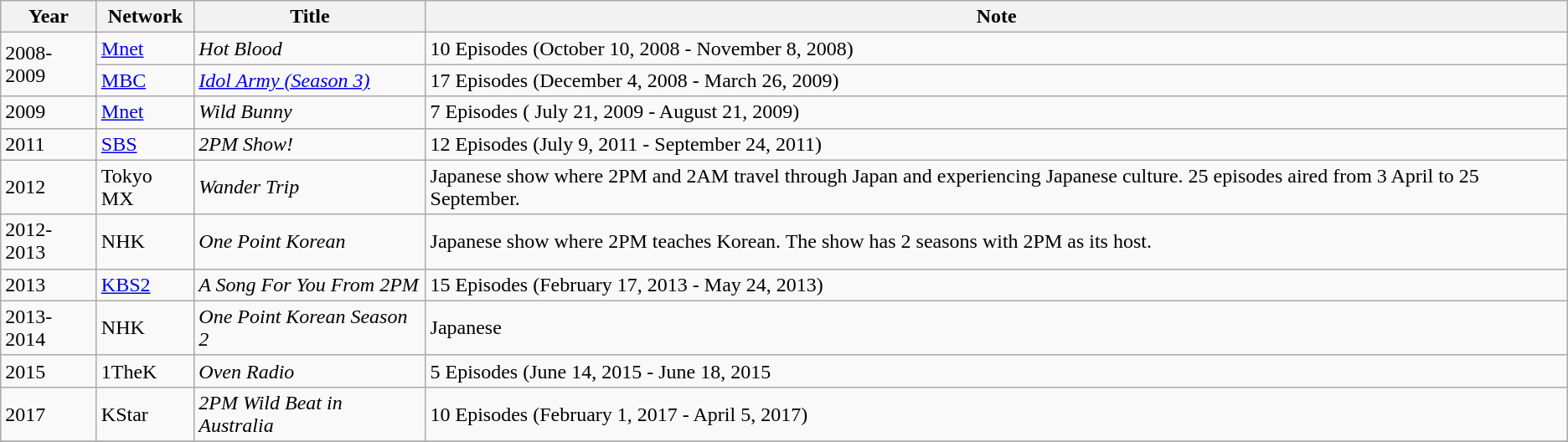<table class="wikitable">
<tr>
<th>Year</th>
<th>Network</th>
<th>Title</th>
<th>Note</th>
</tr>
<tr>
<td rowspan = "2">2008-2009</td>
<td><a href='#'>Mnet</a></td>
<td><em>Hot Blood</em></td>
<td>10 Episodes (October 10, 2008 - November 8, 2008)</td>
</tr>
<tr>
<td><a href='#'>MBC</a></td>
<td><em><a href='#'>Idol Army (Season 3)</a></em></td>
<td>17 Episodes (December 4, 2008 - March 26, 2009)</td>
</tr>
<tr>
<td>2009</td>
<td><a href='#'>Mnet</a></td>
<td><em>Wild Bunny</em></td>
<td>7 Episodes ( July 21, 2009 - August 21, 2009)</td>
</tr>
<tr>
<td>2011</td>
<td><a href='#'>SBS</a></td>
<td><em>2PM Show!</em></td>
<td>12 Episodes (July 9, 2011 - September 24, 2011)</td>
</tr>
<tr>
<td>2012</td>
<td>Tokyo MX</td>
<td><em>Wander Trip</em></td>
<td>Japanese show where 2PM and 2AM travel through Japan and experiencing Japanese culture. 25 episodes aired from 3 April to 25 September.</td>
</tr>
<tr>
<td>2012-2013</td>
<td>NHK</td>
<td><em>One Point Korean</em></td>
<td>Japanese show where 2PM teaches Korean. The show has 2 seasons with 2PM as its host.</td>
</tr>
<tr>
<td>2013</td>
<td><a href='#'>KBS2</a></td>
<td><em>A Song For You From 2PM</em></td>
<td>15 Episodes (February 17, 2013 - May 24, 2013)</td>
</tr>
<tr>
<td>2013-2014</td>
<td>NHK</td>
<td><em>One Point Korean Season 2</em></td>
<td>Japanese</td>
</tr>
<tr>
<td>2015</td>
<td>1TheK</td>
<td><em>Oven Radio</em></td>
<td>5 Episodes (June 14, 2015 - June 18, 2015</td>
</tr>
<tr>
<td>2017</td>
<td>KStar</td>
<td><em>2PM Wild Beat in Australia</em></td>
<td>10 Episodes (February 1, 2017 - April 5, 2017)</td>
</tr>
<tr>
</tr>
</table>
